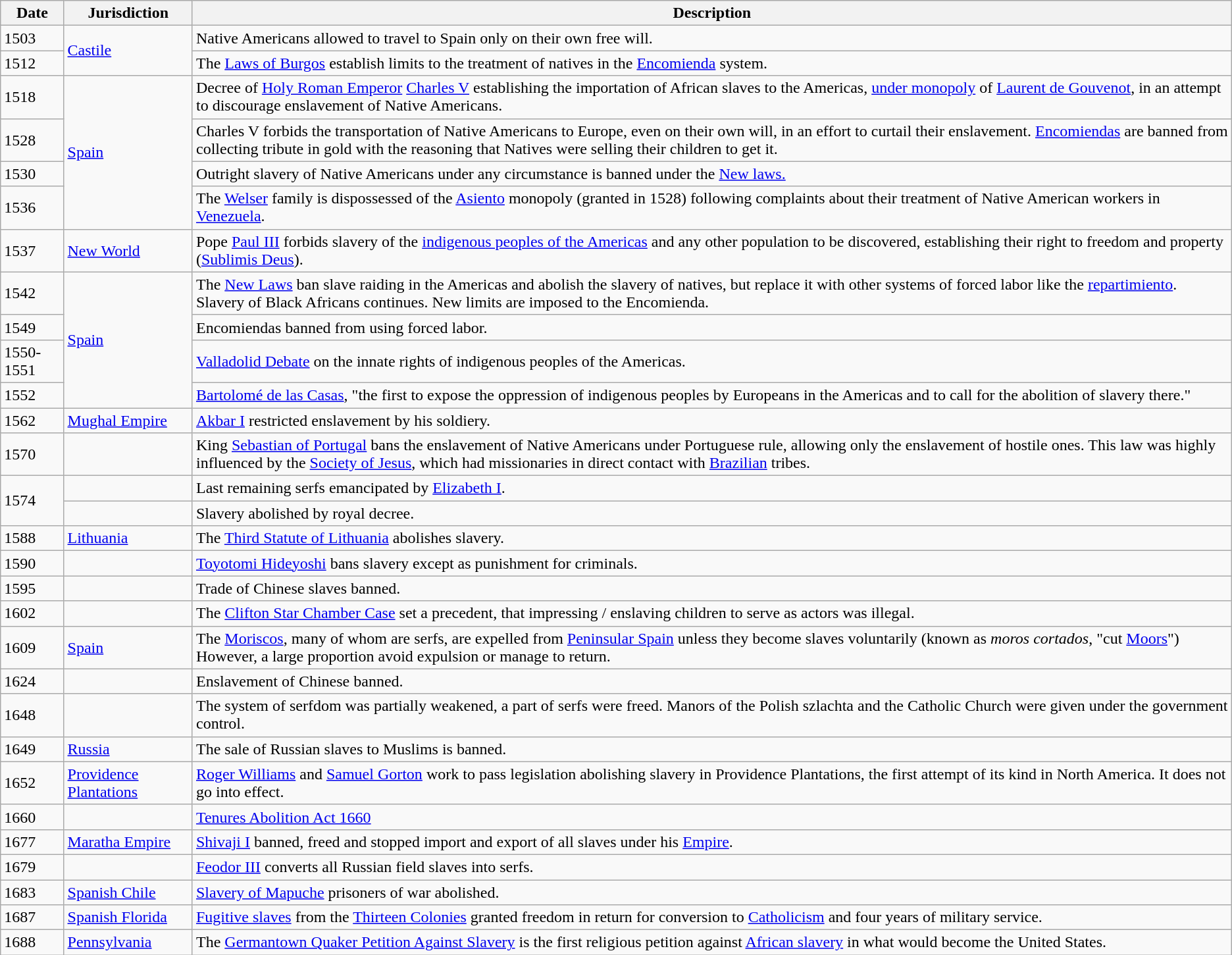<table class=wikitable>
<tr>
<th>Date</th>
<th>Jurisdiction</th>
<th>Description</th>
</tr>
<tr>
<td>1503</td>
<td rowspan="2"> <a href='#'>Castile</a></td>
<td>Native Americans allowed to travel to Spain only on their own free will.</td>
</tr>
<tr>
<td>1512</td>
<td>The <a href='#'>Laws of Burgos</a> establish limits to the treatment of natives in the <a href='#'>Encomienda</a> system.</td>
</tr>
<tr>
<td>1518</td>
<td rowspan="4"> <a href='#'>Spain</a></td>
<td>Decree of <a href='#'>Holy Roman Emperor</a> <a href='#'>Charles V</a> establishing the importation of African slaves to the Americas, <a href='#'>under monopoly</a> of <a href='#'>Laurent de Gouvenot</a>, in an attempt to discourage enslavement of Native Americans.</td>
</tr>
<tr>
<td>1528</td>
<td>Charles V forbids the transportation of Native Americans to Europe, even on their own will, in an effort to curtail their enslavement. <a href='#'>Encomiendas</a> are banned from collecting tribute in gold with the reasoning that Natives were selling their children to get it.</td>
</tr>
<tr>
<td>1530</td>
<td>Outright slavery of Native Americans under any circumstance is banned under the <a href='#'>New laws.</a></td>
</tr>
<tr>
<td>1536</td>
<td>The <a href='#'>Welser</a> family is dispossessed of the <a href='#'>Asiento</a> monopoly (granted in 1528) following complaints about their treatment of Native American workers in <a href='#'>Venezuela</a>.</td>
</tr>
<tr>
<td>1537</td>
<td><a href='#'>New World</a></td>
<td>Pope <a href='#'>Paul III</a> forbids slavery of the <a href='#'>indigenous peoples of the Americas</a> and any other population to be discovered, establishing their right to freedom and property (<a href='#'>Sublimis Deus</a>).</td>
</tr>
<tr>
<td>1542</td>
<td rowspan="4"> <a href='#'>Spain</a></td>
<td>The <a href='#'>New Laws</a> ban slave raiding in the Americas and abolish the slavery of natives, but replace it with other systems of forced labor like the <a href='#'>repartimiento</a>. Slavery of Black Africans continues. New limits are imposed to the Encomienda.</td>
</tr>
<tr>
<td>1549</td>
<td>Encomiendas banned from using forced labor.</td>
</tr>
<tr>
<td>1550-1551</td>
<td><a href='#'>Valladolid Debate</a> on the innate rights of indigenous peoples of the Americas.</td>
</tr>
<tr>
<td>1552</td>
<td><a href='#'>Bartolomé de las Casas</a>, "the first to expose the oppression of indigenous peoples by Europeans in the Americas and to call for the abolition of slavery there."</td>
</tr>
<tr>
<td>1562</td>
<td> <a href='#'>Mughal Empire</a></td>
<td><a href='#'>Akbar I</a> restricted enslavement by his soldiery.</td>
</tr>
<tr>
<td>1570</td>
<td></td>
<td>King <a href='#'>Sebastian of Portugal</a> bans the enslavement of Native Americans under Portuguese rule, allowing only the enslavement of hostile ones. This law was highly influenced by the <a href='#'>Society of Jesus</a>, which had missionaries in direct contact with <a href='#'>Brazilian</a> tribes.</td>
</tr>
<tr>
<td rowspan=2>1574</td>
<td></td>
<td>Last remaining serfs emancipated by <a href='#'>Elizabeth I</a>.</td>
</tr>
<tr>
<td></td>
<td>Slavery abolished by royal decree.</td>
</tr>
<tr>
<td>1588</td>
<td> <a href='#'>Lithuania</a></td>
<td>The <a href='#'>Third Statute of Lithuania</a> abolishes slavery.</td>
</tr>
<tr>
<td>1590</td>
<td></td>
<td><a href='#'>Toyotomi Hideyoshi</a> bans slavery except as punishment for criminals.</td>
</tr>
<tr>
<td>1595</td>
<td></td>
<td>Trade of Chinese slaves banned.</td>
</tr>
<tr>
<td>1602</td>
<td></td>
<td>The <a href='#'>Clifton Star Chamber Case</a> set a precedent, that impressing / enslaving children to serve as actors was illegal.</td>
</tr>
<tr>
<td>1609</td>
<td> <a href='#'>Spain</a></td>
<td>The <a href='#'>Moriscos</a>, many of whom are serfs, are expelled from <a href='#'>Peninsular Spain</a> unless they become slaves voluntarily (known as <em>moros cortados</em>, "cut <a href='#'>Moors</a>") However, a large proportion avoid expulsion or manage to return.</td>
</tr>
<tr>
<td>1624</td>
<td></td>
<td>Enslavement of Chinese banned.</td>
</tr>
<tr>
<td>1648</td>
<td></td>
<td>The system of serfdom was partially weakened, a part of serfs were freed. Manors of the Polish szlachta and the Catholic Church were given under the government control.</td>
</tr>
<tr>
<td>1649</td>
<td> <a href='#'>Russia</a></td>
<td>The sale of Russian slaves to Muslims is banned.</td>
</tr>
<tr>
<td>1652</td>
<td> <a href='#'>Providence Plantations</a></td>
<td><a href='#'>Roger Williams</a> and <a href='#'>Samuel Gorton</a> work to pass legislation abolishing slavery in Providence Plantations, the first attempt of its kind in North America. It does not go into effect.</td>
</tr>
<tr>
<td>1660</td>
<td></td>
<td><a href='#'>Tenures Abolition Act 1660</a></td>
</tr>
<tr>
<td>1677</td>
<td> <a href='#'>Maratha Empire</a></td>
<td><a href='#'>Shivaji I</a> banned, freed and stopped import and export of all slaves under his <a href='#'>Empire</a>.</td>
</tr>
<tr>
<td>1679</td>
<td></td>
<td><a href='#'>Feodor III</a> converts all Russian field slaves into serfs.</td>
</tr>
<tr>
<td>1683</td>
<td> <a href='#'>Spanish Chile</a></td>
<td><a href='#'>Slavery of Mapuche</a> prisoners of war abolished.</td>
</tr>
<tr>
<td>1687</td>
<td> <a href='#'>Spanish Florida</a></td>
<td><a href='#'>Fugitive slaves</a> from the <a href='#'>Thirteen Colonies</a> granted freedom in return for conversion to <a href='#'>Catholicism</a> and four years of military service.</td>
</tr>
<tr>
<td>1688</td>
<td> <a href='#'>Pennsylvania</a></td>
<td>The <a href='#'>Germantown Quaker Petition Against Slavery</a> is the first religious petition against <a href='#'>African slavery</a> in what would become the United States.</td>
</tr>
</table>
